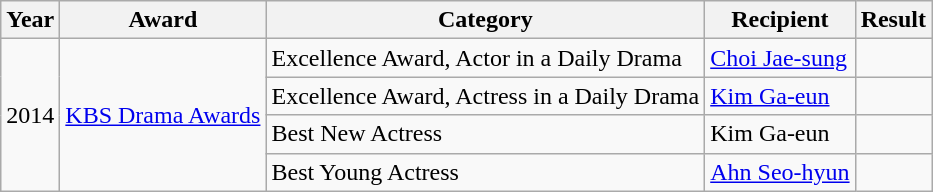<table class="wikitable">
<tr>
<th>Year</th>
<th>Award</th>
<th>Category</th>
<th>Recipient</th>
<th>Result</th>
</tr>
<tr>
<td rowspan=4>2014</td>
<td rowspan=4><a href='#'>KBS Drama Awards</a></td>
<td>Excellence Award, Actor in a Daily Drama</td>
<td><a href='#'>Choi Jae-sung</a></td>
<td></td>
</tr>
<tr>
<td>Excellence Award, Actress in a Daily Drama</td>
<td><a href='#'>Kim Ga-eun</a></td>
<td></td>
</tr>
<tr>
<td>Best New Actress</td>
<td>Kim Ga-eun</td>
<td></td>
</tr>
<tr>
<td>Best Young Actress</td>
<td><a href='#'>Ahn Seo-hyun</a></td>
<td></td>
</tr>
</table>
